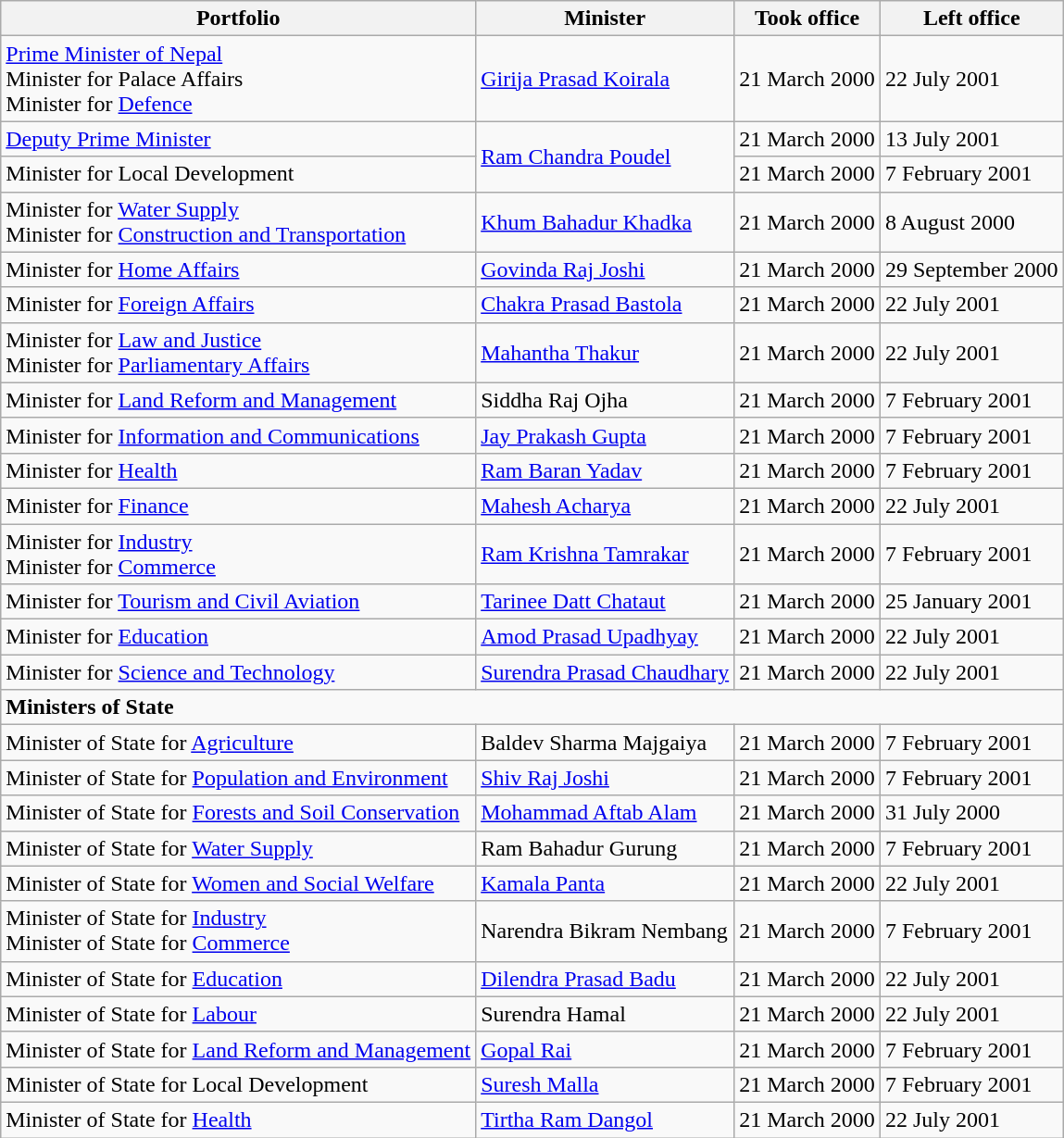<table class="wikitable">
<tr>
<th>Portfolio</th>
<th>Minister</th>
<th>Took office</th>
<th>Left office</th>
</tr>
<tr>
<td><a href='#'>Prime Minister of Nepal</a><br>Minister for Palace Affairs<br>Minister for <a href='#'>Defence</a></td>
<td><a href='#'>Girija Prasad Koirala</a></td>
<td>21 March 2000</td>
<td>22 July 2001</td>
</tr>
<tr>
<td><a href='#'>Deputy Prime Minister</a></td>
<td rowspan="2"><a href='#'>Ram Chandra Poudel</a></td>
<td>21 March 2000</td>
<td>13 July 2001</td>
</tr>
<tr>
<td>Minister for Local Development</td>
<td>21 March 2000</td>
<td>7 February 2001</td>
</tr>
<tr>
<td>Minister for <a href='#'>Water Supply</a><br>Minister for <a href='#'>Construction and Transportation</a></td>
<td><a href='#'>Khum Bahadur Khadka</a></td>
<td>21 March 2000</td>
<td>8 August 2000</td>
</tr>
<tr>
<td>Minister for <a href='#'>Home Affairs</a></td>
<td><a href='#'>Govinda Raj Joshi</a></td>
<td>21 March 2000</td>
<td>29 September 2000</td>
</tr>
<tr>
<td>Minister for <a href='#'>Foreign Affairs</a></td>
<td><a href='#'>Chakra Prasad Bastola</a></td>
<td>21 March 2000</td>
<td>22 July 2001</td>
</tr>
<tr>
<td>Minister for <a href='#'>Law and Justice</a><br>Minister for <a href='#'>Parliamentary Affairs</a></td>
<td><a href='#'>Mahantha Thakur</a></td>
<td>21 March 2000</td>
<td>22 July 2001</td>
</tr>
<tr>
<td>Minister for <a href='#'>Land Reform and Management</a></td>
<td>Siddha Raj Ojha</td>
<td>21 March 2000</td>
<td>7 February 2001</td>
</tr>
<tr>
<td>Minister for <a href='#'>Information and Communications</a></td>
<td><a href='#'>Jay Prakash Gupta</a></td>
<td>21 March 2000</td>
<td>7 February 2001</td>
</tr>
<tr>
<td>Minister for <a href='#'>Health</a></td>
<td><a href='#'>Ram Baran Yadav</a></td>
<td>21 March 2000</td>
<td>7 February 2001</td>
</tr>
<tr>
<td>Minister for <a href='#'>Finance</a></td>
<td><a href='#'>Mahesh Acharya</a></td>
<td>21 March 2000</td>
<td>22 July 2001</td>
</tr>
<tr>
<td>Minister for <a href='#'>Industry</a><br>Minister for <a href='#'>Commerce</a></td>
<td><a href='#'>Ram Krishna Tamrakar</a></td>
<td>21 March 2000</td>
<td>7 February 2001</td>
</tr>
<tr>
<td>Minister for <a href='#'>Tourism and Civil Aviation</a></td>
<td><a href='#'>Tarinee Datt Chataut</a></td>
<td>21 March 2000</td>
<td>25 January 2001</td>
</tr>
<tr>
<td>Minister for <a href='#'>Education</a></td>
<td><a href='#'>Amod Prasad Upadhyay</a></td>
<td>21 March 2000</td>
<td>22 July 2001</td>
</tr>
<tr>
<td>Minister for <a href='#'>Science and Technology</a></td>
<td><a href='#'>Surendra Prasad Chaudhary</a></td>
<td>21 March 2000</td>
<td>22 July 2001</td>
</tr>
<tr>
<td colspan="4"><strong>Ministers of State</strong></td>
</tr>
<tr>
<td>Minister of State for <a href='#'>Agriculture</a></td>
<td>Baldev Sharma Majgaiya</td>
<td>21 March 2000</td>
<td>7 February 2001</td>
</tr>
<tr>
<td>Minister of State for <a href='#'>Population and Environment</a></td>
<td><a href='#'>Shiv Raj Joshi</a></td>
<td>21 March 2000</td>
<td>7 February 2001</td>
</tr>
<tr>
<td>Minister of State for <a href='#'>Forests and Soil Conservation</a></td>
<td><a href='#'>Mohammad Aftab Alam</a></td>
<td>21 March 2000</td>
<td>31 July 2000</td>
</tr>
<tr>
<td>Minister of State for <a href='#'>Water Supply</a></td>
<td>Ram Bahadur Gurung</td>
<td>21 March 2000</td>
<td>7 February 2001</td>
</tr>
<tr>
<td>Minister of State for <a href='#'>Women and Social Welfare</a></td>
<td><a href='#'>Kamala Panta</a></td>
<td>21 March 2000</td>
<td>22 July 2001</td>
</tr>
<tr>
<td>Minister of State for <a href='#'>Industry</a><br>Minister of State for <a href='#'>Commerce</a></td>
<td>Narendra Bikram Nembang</td>
<td>21 March 2000</td>
<td>7 February 2001</td>
</tr>
<tr>
<td>Minister of State for <a href='#'>Education</a></td>
<td><a href='#'>Dilendra Prasad Badu</a></td>
<td>21 March 2000</td>
<td>22 July 2001</td>
</tr>
<tr>
<td>Minister of State for <a href='#'>Labour</a></td>
<td>Surendra Hamal</td>
<td>21 March 2000</td>
<td>22 July 2001</td>
</tr>
<tr>
<td>Minister of State for <a href='#'>Land Reform and Management</a></td>
<td><a href='#'>Gopal Rai</a></td>
<td>21 March 2000</td>
<td>7 February 2001</td>
</tr>
<tr>
<td>Minister of State for Local Development</td>
<td><a href='#'>Suresh Malla</a></td>
<td>21 March 2000</td>
<td>7 February 2001</td>
</tr>
<tr>
<td>Minister of State for <a href='#'>Health</a></td>
<td><a href='#'>Tirtha Ram Dangol</a></td>
<td>21 March 2000</td>
<td>22 July 2001</td>
</tr>
</table>
